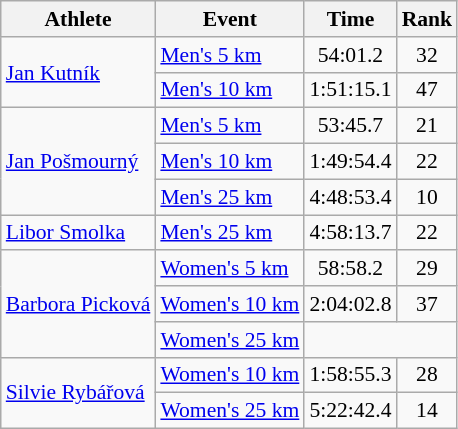<table class="wikitable" style="font-size:90%;">
<tr>
<th>Athlete</th>
<th>Event</th>
<th>Time</th>
<th>Rank</th>
</tr>
<tr align=center>
<td align=left rowspan=2><a href='#'>Jan Kutník</a></td>
<td align=left><a href='#'>Men's 5 km</a></td>
<td>54:01.2</td>
<td>32</td>
</tr>
<tr align=center>
<td align=left><a href='#'>Men's 10 km</a></td>
<td>1:51:15.1</td>
<td>47</td>
</tr>
<tr align=center>
<td align=left rowspan=3><a href='#'>Jan Pošmourný</a></td>
<td align=left><a href='#'>Men's 5 km</a></td>
<td>53:45.7</td>
<td>21</td>
</tr>
<tr align=center>
<td align=left><a href='#'>Men's 10 km</a></td>
<td>1:49:54.4</td>
<td>22</td>
</tr>
<tr align=center>
<td align=left><a href='#'>Men's 25 km</a></td>
<td>4:48:53.4</td>
<td>10</td>
</tr>
<tr align=center>
<td align=left><a href='#'>Libor Smolka</a></td>
<td align=left><a href='#'>Men's 25 km</a></td>
<td>4:58:13.7</td>
<td>22</td>
</tr>
<tr align=center>
<td align=left rowspan=3><a href='#'>Barbora Picková</a></td>
<td align=left><a href='#'>Women's 5 km</a></td>
<td>58:58.2</td>
<td>29</td>
</tr>
<tr align=center>
<td align=left><a href='#'>Women's 10 km</a></td>
<td>2:04:02.8</td>
<td>37</td>
</tr>
<tr align=center>
<td align=left><a href='#'>Women's 25 km</a></td>
<td colspan=2></td>
</tr>
<tr align=center>
<td align=left rowspan=2><a href='#'>Silvie Rybářová</a></td>
<td align=left><a href='#'>Women's 10 km</a></td>
<td>1:58:55.3</td>
<td>28</td>
</tr>
<tr align=center>
<td align=left><a href='#'>Women's 25 km</a></td>
<td>5:22:42.4</td>
<td>14</td>
</tr>
</table>
